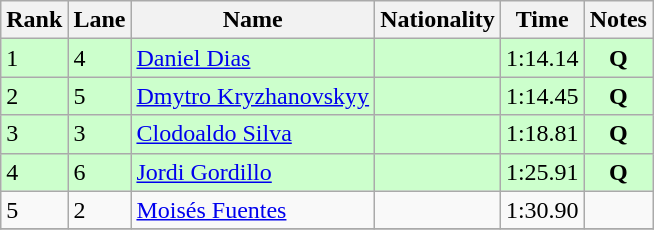<table class="wikitable">
<tr>
<th>Rank</th>
<th>Lane</th>
<th>Name</th>
<th>Nationality</th>
<th>Time</th>
<th>Notes</th>
</tr>
<tr style="background:#ccffcc;">
<td>1</td>
<td>4</td>
<td><a href='#'>Daniel Dias</a></td>
<td></td>
<td>1:14.14</td>
<td style="text-align:center;"><strong>Q</strong></td>
</tr>
<tr style="background:#ccffcc;">
<td>2</td>
<td>5</td>
<td><a href='#'>Dmytro Kryzhanovskyy</a></td>
<td></td>
<td>1:14.45</td>
<td style="text-align:center;"><strong>Q</strong></td>
</tr>
<tr style="background:#ccffcc;">
<td>3</td>
<td>3</td>
<td><a href='#'>Clodoaldo Silva</a></td>
<td></td>
<td>1:18.81</td>
<td style="text-align:center;"><strong>Q</strong></td>
</tr>
<tr style="background:#ccffcc;">
<td>4</td>
<td>6</td>
<td><a href='#'>Jordi Gordillo</a></td>
<td></td>
<td>1:25.91</td>
<td style="text-align:center;"><strong>Q</strong></td>
</tr>
<tr>
<td>5</td>
<td>2</td>
<td><a href='#'>Moisés Fuentes</a></td>
<td></td>
<td>1:30.90</td>
<td></td>
</tr>
<tr>
</tr>
</table>
